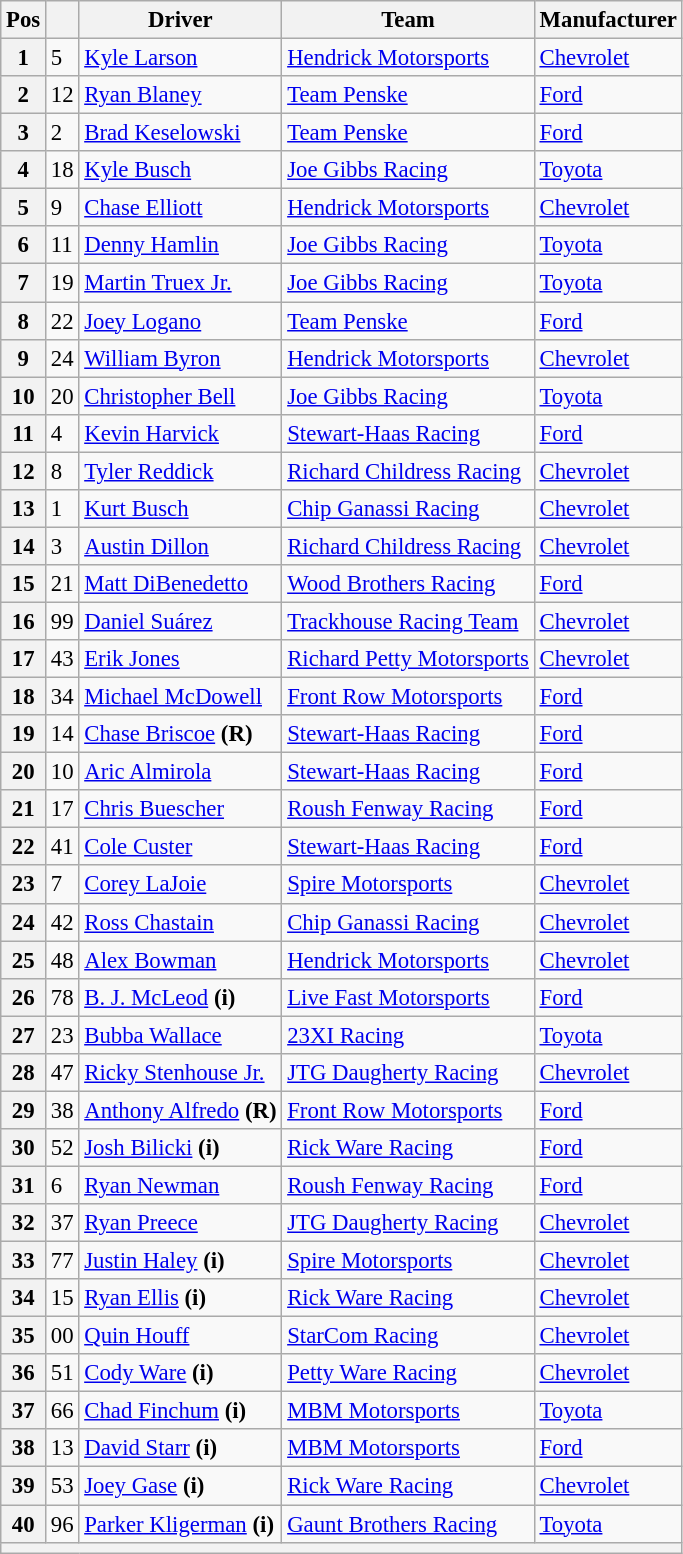<table class="wikitable" style="font-size:95%">
<tr>
<th>Pos</th>
<th></th>
<th>Driver</th>
<th>Team</th>
<th>Manufacturer</th>
</tr>
<tr>
<th>1</th>
<td>5</td>
<td><a href='#'>Kyle Larson</a></td>
<td><a href='#'>Hendrick Motorsports</a></td>
<td><a href='#'>Chevrolet</a></td>
</tr>
<tr>
<th>2</th>
<td>12</td>
<td><a href='#'>Ryan Blaney</a></td>
<td><a href='#'>Team Penske</a></td>
<td><a href='#'>Ford</a></td>
</tr>
<tr>
<th>3</th>
<td>2</td>
<td><a href='#'>Brad Keselowski</a></td>
<td><a href='#'>Team Penske</a></td>
<td><a href='#'>Ford</a></td>
</tr>
<tr>
<th>4</th>
<td>18</td>
<td><a href='#'>Kyle Busch</a></td>
<td><a href='#'>Joe Gibbs Racing</a></td>
<td><a href='#'>Toyota</a></td>
</tr>
<tr>
<th>5</th>
<td>9</td>
<td><a href='#'>Chase Elliott</a></td>
<td><a href='#'>Hendrick Motorsports</a></td>
<td><a href='#'>Chevrolet</a></td>
</tr>
<tr>
<th>6</th>
<td>11</td>
<td><a href='#'>Denny Hamlin</a></td>
<td><a href='#'>Joe Gibbs Racing</a></td>
<td><a href='#'>Toyota</a></td>
</tr>
<tr>
<th>7</th>
<td>19</td>
<td><a href='#'>Martin Truex Jr.</a></td>
<td><a href='#'>Joe Gibbs Racing</a></td>
<td><a href='#'>Toyota</a></td>
</tr>
<tr>
<th>8</th>
<td>22</td>
<td><a href='#'>Joey Logano</a></td>
<td><a href='#'>Team Penske</a></td>
<td><a href='#'>Ford</a></td>
</tr>
<tr>
<th>9</th>
<td>24</td>
<td><a href='#'>William Byron</a></td>
<td><a href='#'>Hendrick Motorsports</a></td>
<td><a href='#'>Chevrolet</a></td>
</tr>
<tr>
<th>10</th>
<td>20</td>
<td><a href='#'>Christopher Bell</a></td>
<td><a href='#'>Joe Gibbs Racing</a></td>
<td><a href='#'>Toyota</a></td>
</tr>
<tr>
<th>11</th>
<td>4</td>
<td><a href='#'>Kevin Harvick</a></td>
<td><a href='#'>Stewart-Haas Racing</a></td>
<td><a href='#'>Ford</a></td>
</tr>
<tr>
<th>12</th>
<td>8</td>
<td><a href='#'>Tyler Reddick</a></td>
<td><a href='#'>Richard Childress Racing</a></td>
<td><a href='#'>Chevrolet</a></td>
</tr>
<tr>
<th>13</th>
<td>1</td>
<td><a href='#'>Kurt Busch</a></td>
<td><a href='#'>Chip Ganassi Racing</a></td>
<td><a href='#'>Chevrolet</a></td>
</tr>
<tr>
<th>14</th>
<td>3</td>
<td><a href='#'>Austin Dillon</a></td>
<td><a href='#'>Richard Childress Racing</a></td>
<td><a href='#'>Chevrolet</a></td>
</tr>
<tr>
<th>15</th>
<td>21</td>
<td><a href='#'>Matt DiBenedetto</a></td>
<td><a href='#'>Wood Brothers Racing</a></td>
<td><a href='#'>Ford</a></td>
</tr>
<tr>
<th>16</th>
<td>99</td>
<td><a href='#'>Daniel Suárez</a></td>
<td><a href='#'>Trackhouse Racing Team</a></td>
<td><a href='#'>Chevrolet</a></td>
</tr>
<tr>
<th>17</th>
<td>43</td>
<td><a href='#'>Erik Jones</a></td>
<td><a href='#'>Richard Petty Motorsports</a></td>
<td><a href='#'>Chevrolet</a></td>
</tr>
<tr>
<th>18</th>
<td>34</td>
<td><a href='#'>Michael McDowell</a></td>
<td><a href='#'>Front Row Motorsports</a></td>
<td><a href='#'>Ford</a></td>
</tr>
<tr>
<th>19</th>
<td>14</td>
<td><a href='#'>Chase Briscoe</a> <strong>(R)</strong></td>
<td><a href='#'>Stewart-Haas Racing</a></td>
<td><a href='#'>Ford</a></td>
</tr>
<tr>
<th>20</th>
<td>10</td>
<td><a href='#'>Aric Almirola</a></td>
<td><a href='#'>Stewart-Haas Racing</a></td>
<td><a href='#'>Ford</a></td>
</tr>
<tr>
<th>21</th>
<td>17</td>
<td><a href='#'>Chris Buescher</a></td>
<td><a href='#'>Roush Fenway Racing</a></td>
<td><a href='#'>Ford</a></td>
</tr>
<tr>
<th>22</th>
<td>41</td>
<td><a href='#'>Cole Custer</a></td>
<td><a href='#'>Stewart-Haas Racing</a></td>
<td><a href='#'>Ford</a></td>
</tr>
<tr>
<th>23</th>
<td>7</td>
<td><a href='#'>Corey LaJoie</a></td>
<td><a href='#'>Spire Motorsports</a></td>
<td><a href='#'>Chevrolet</a></td>
</tr>
<tr>
<th>24</th>
<td>42</td>
<td><a href='#'>Ross Chastain</a></td>
<td><a href='#'>Chip Ganassi Racing</a></td>
<td><a href='#'>Chevrolet</a></td>
</tr>
<tr>
<th>25</th>
<td>48</td>
<td><a href='#'>Alex Bowman</a></td>
<td><a href='#'>Hendrick Motorsports</a></td>
<td><a href='#'>Chevrolet</a></td>
</tr>
<tr>
<th>26</th>
<td>78</td>
<td><a href='#'>B. J. McLeod</a> <strong>(i)</strong></td>
<td><a href='#'>Live Fast Motorsports</a></td>
<td><a href='#'>Ford</a></td>
</tr>
<tr>
<th>27</th>
<td>23</td>
<td><a href='#'>Bubba Wallace</a></td>
<td><a href='#'>23XI Racing</a></td>
<td><a href='#'>Toyota</a></td>
</tr>
<tr>
<th>28</th>
<td>47</td>
<td><a href='#'>Ricky Stenhouse Jr.</a></td>
<td><a href='#'>JTG Daugherty Racing</a></td>
<td><a href='#'>Chevrolet</a></td>
</tr>
<tr>
<th>29</th>
<td>38</td>
<td><a href='#'>Anthony Alfredo</a> <strong>(R)</strong></td>
<td><a href='#'>Front Row Motorsports</a></td>
<td><a href='#'>Ford</a></td>
</tr>
<tr>
<th>30</th>
<td>52</td>
<td><a href='#'>Josh Bilicki</a> <strong>(i)</strong></td>
<td><a href='#'>Rick Ware Racing</a></td>
<td><a href='#'>Ford</a></td>
</tr>
<tr>
<th>31</th>
<td>6</td>
<td><a href='#'>Ryan Newman</a></td>
<td><a href='#'>Roush Fenway Racing</a></td>
<td><a href='#'>Ford</a></td>
</tr>
<tr>
<th>32</th>
<td>37</td>
<td><a href='#'>Ryan Preece</a></td>
<td><a href='#'>JTG Daugherty Racing</a></td>
<td><a href='#'>Chevrolet</a></td>
</tr>
<tr>
<th>33</th>
<td>77</td>
<td><a href='#'>Justin Haley</a> <strong>(i)</strong></td>
<td><a href='#'>Spire Motorsports</a></td>
<td><a href='#'>Chevrolet</a></td>
</tr>
<tr>
<th>34</th>
<td>15</td>
<td><a href='#'>Ryan Ellis</a> <strong>(i)</strong></td>
<td><a href='#'>Rick Ware Racing</a></td>
<td><a href='#'>Chevrolet</a></td>
</tr>
<tr>
<th>35</th>
<td>00</td>
<td><a href='#'>Quin Houff</a></td>
<td><a href='#'>StarCom Racing</a></td>
<td><a href='#'>Chevrolet</a></td>
</tr>
<tr>
<th>36</th>
<td>51</td>
<td><a href='#'>Cody Ware</a> <strong>(i)</strong></td>
<td><a href='#'>Petty Ware Racing</a></td>
<td><a href='#'>Chevrolet</a></td>
</tr>
<tr>
<th>37</th>
<td>66</td>
<td><a href='#'>Chad Finchum</a> <strong>(i)</strong></td>
<td><a href='#'>MBM Motorsports</a></td>
<td><a href='#'>Toyota</a></td>
</tr>
<tr>
<th>38</th>
<td>13</td>
<td><a href='#'>David Starr</a> <strong>(i)</strong></td>
<td><a href='#'>MBM Motorsports</a></td>
<td><a href='#'>Ford</a></td>
</tr>
<tr>
<th>39</th>
<td>53</td>
<td><a href='#'>Joey Gase</a> <strong>(i)</strong></td>
<td><a href='#'>Rick Ware Racing</a></td>
<td><a href='#'>Chevrolet</a></td>
</tr>
<tr>
<th>40</th>
<td>96</td>
<td><a href='#'>Parker Kligerman</a> <strong>(i)</strong></td>
<td><a href='#'>Gaunt Brothers Racing</a></td>
<td><a href='#'>Toyota</a></td>
</tr>
<tr>
<th colspan="7"></th>
</tr>
</table>
